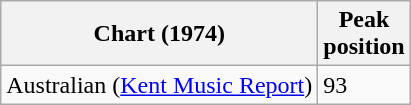<table class="wikitable sortable plainrowheaders">
<tr>
<th scope="col">Chart (1974)</th>
<th scope="col">Peak<br>position</th>
</tr>
<tr>
<td>Australian (<a href='#'>Kent Music Report</a>)</td>
<td>93</td>
</tr>
</table>
